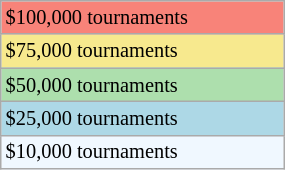<table class="wikitable" style="font-size:85%;" width=15%>
<tr style="background:#f88379;">
<td>$100,000 tournaments</td>
</tr>
<tr style="background:#f7e98e;">
<td>$75,000 tournaments</td>
</tr>
<tr style="background:#addfad;">
<td>$50,000 tournaments</td>
</tr>
<tr style="background:lightblue;">
<td>$25,000 tournaments</td>
</tr>
<tr style="background:#f0f8ff;">
<td>$10,000 tournaments</td>
</tr>
</table>
